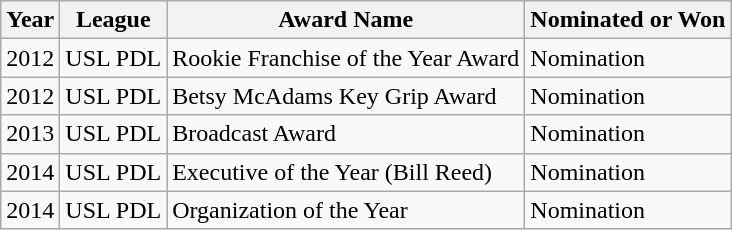<table class="wikitable">
<tr>
<th>Year</th>
<th>League</th>
<th>Award Name</th>
<th>Nominated or Won</th>
</tr>
<tr>
<td>2012</td>
<td>USL PDL</td>
<td>Rookie Franchise of the Year Award</td>
<td>Nomination</td>
</tr>
<tr>
<td>2012</td>
<td>USL PDL</td>
<td>Betsy McAdams Key Grip Award</td>
<td>Nomination</td>
</tr>
<tr>
<td>2013</td>
<td>USL PDL</td>
<td>Broadcast Award</td>
<td>Nomination</td>
</tr>
<tr>
<td>2014</td>
<td>USL PDL</td>
<td>Executive of the Year (Bill Reed)</td>
<td>Nomination</td>
</tr>
<tr>
<td>2014</td>
<td>USL PDL</td>
<td>Organization of the Year</td>
<td>Nomination</td>
</tr>
</table>
